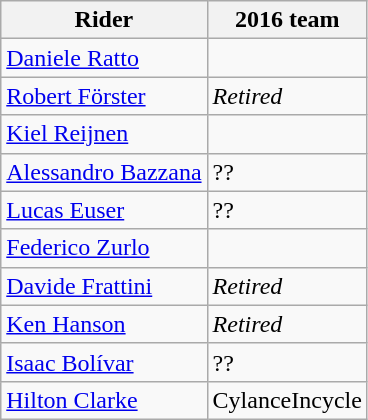<table class="wikitable">
<tr>
<th>Rider</th>
<th>2016 team</th>
</tr>
<tr>
<td><a href='#'>Daniele Ratto</a></td>
<td></td>
</tr>
<tr>
<td><a href='#'>Robert Förster</a></td>
<td><em>Retired</em></td>
</tr>
<tr>
<td><a href='#'>Kiel Reijnen</a></td>
<td></td>
</tr>
<tr>
<td><a href='#'>Alessandro Bazzana</a></td>
<td>??</td>
</tr>
<tr>
<td><a href='#'>Lucas Euser</a></td>
<td>??</td>
</tr>
<tr>
<td><a href='#'>Federico Zurlo</a></td>
<td></td>
</tr>
<tr>
<td><a href='#'>Davide Frattini</a></td>
<td><em>Retired</em></td>
</tr>
<tr>
<td><a href='#'>Ken Hanson</a></td>
<td><em>Retired</em></td>
</tr>
<tr>
<td><a href='#'>Isaac Bolívar</a></td>
<td>??</td>
</tr>
<tr>
<td><a href='#'>Hilton Clarke</a></td>
<td>CylanceIncycle</td>
</tr>
</table>
